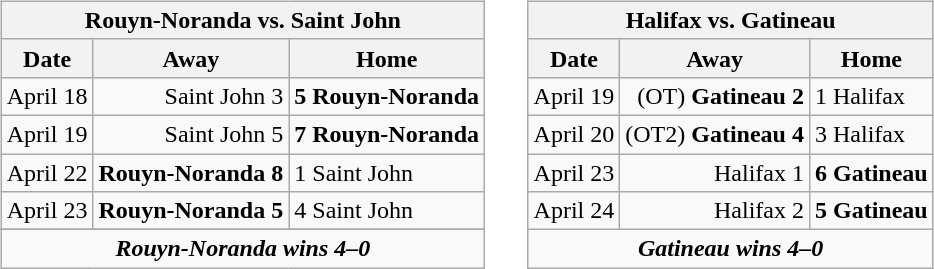<table cellspacing="10">
<tr>
<td valign="top"><br><table class="wikitable">
<tr>
<th bgcolor="#DDDDDD" colspan="250">Rouyn-Noranda vs. Saint John</th>
</tr>
<tr>
<th>Date</th>
<th>Away</th>
<th>Home</th>
</tr>
<tr>
<td>April 18</td>
<td align="right">Saint John 3</td>
<td><strong>5 Rouyn-Noranda</strong></td>
</tr>
<tr>
<td>April 19</td>
<td align="right">Saint John 5</td>
<td><strong>7 Rouyn-Noranda</strong></td>
</tr>
<tr>
<td>April 22</td>
<td align="right"><strong>Rouyn-Noranda 8</strong></td>
<td>1 Saint John</td>
</tr>
<tr>
<td>April 23</td>
<td align="right"><strong>Rouyn-Noranda 5</strong></td>
<td>4 Saint John</td>
</tr>
<tr>
</tr>
<tr align="center">
<td colspan="4"><strong><em>Rouyn-Noranda wins 4–0</em></strong></td>
</tr>
</table>
</td>
<td valign="top"><br><table class="wikitable">
<tr>
<th bgcolor="#DDDDDD" colspan="250">Halifax vs. Gatineau</th>
</tr>
<tr>
<th>Date</th>
<th>Away</th>
<th>Home</th>
</tr>
<tr>
<td>April 19</td>
<td align="right">(OT) <strong>Gatineau 2</strong></td>
<td>1 Halifax</td>
</tr>
<tr>
<td>April 20</td>
<td align="right">(OT2) <strong>Gatineau 4</strong></td>
<td>3 Halifax</td>
</tr>
<tr>
<td>April 23</td>
<td align="right">Halifax 1</td>
<td><strong>6 Gatineau</strong></td>
</tr>
<tr>
<td>April 24</td>
<td align="right">Halifax 2</td>
<td><strong>5 Gatineau</strong></td>
</tr>
<tr align="center">
<td colspan="4"><strong><em>Gatineau wins 4–0</em></strong></td>
</tr>
</table>
</td>
</tr>
</table>
